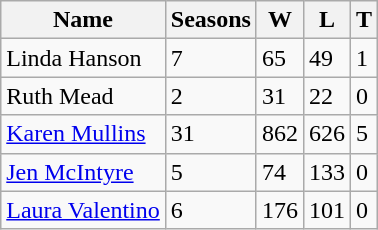<table class=wikitable>
<tr>
<th>Name</th>
<th>Seasons</th>
<th>W</th>
<th>L</th>
<th>T</th>
</tr>
<tr>
<td>Linda Hanson</td>
<td>7</td>
<td>65</td>
<td>49</td>
<td>1</td>
</tr>
<tr>
<td>Ruth Mead</td>
<td>2</td>
<td>31</td>
<td>22</td>
<td>0</td>
</tr>
<tr>
<td><a href='#'>Karen Mullins</a></td>
<td>31</td>
<td>862</td>
<td>626</td>
<td>5</td>
</tr>
<tr>
<td><a href='#'>Jen McIntyre</a></td>
<td>5</td>
<td>74</td>
<td>133</td>
<td>0</td>
</tr>
<tr>
<td><a href='#'>Laura Valentino</a></td>
<td>6</td>
<td>176</td>
<td>101</td>
<td>0</td>
</tr>
</table>
